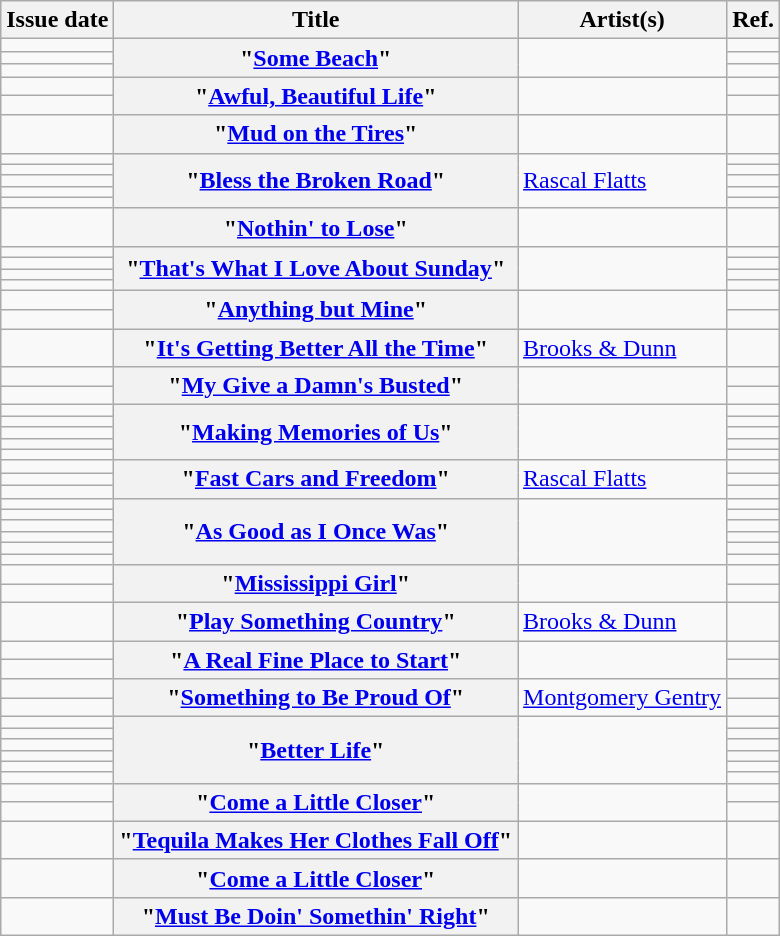<table class="wikitable sortable plainrowheaders">
<tr>
<th scope=col>Issue date</th>
<th scope=col>Title</th>
<th scope=col>Artist(s)</th>
<th scope=col class=unsortable>Ref.</th>
</tr>
<tr>
<td></td>
<th scope="row" rowspan=3>"<a href='#'>Some Beach</a>"</th>
<td rowspan=3></td>
<td align=center></td>
</tr>
<tr>
<td></td>
<td align=center></td>
</tr>
<tr>
<td></td>
<td align=center></td>
</tr>
<tr>
<td></td>
<th scope="row" rowspan=2>"<a href='#'>Awful, Beautiful Life</a>"</th>
<td rowspan=2></td>
<td align=center></td>
</tr>
<tr>
<td></td>
<td align=center></td>
</tr>
<tr>
<td></td>
<th scope="row">"<a href='#'>Mud on the Tires</a>"</th>
<td></td>
<td align=center></td>
</tr>
<tr>
<td></td>
<th scope="row" rowspan=5>"<a href='#'>Bless the Broken Road</a>"</th>
<td rowspan=5><a href='#'>Rascal Flatts</a></td>
<td align=center></td>
</tr>
<tr>
<td></td>
<td align=center></td>
</tr>
<tr>
<td></td>
<td align=center></td>
</tr>
<tr>
<td></td>
<td align=center></td>
</tr>
<tr>
<td></td>
<td align=center></td>
</tr>
<tr>
<td></td>
<th scope="row">"<a href='#'>Nothin' to Lose</a>"</th>
<td></td>
<td align=center></td>
</tr>
<tr>
<td></td>
<th scope="row" rowspan=4>"<a href='#'>That's What I Love About Sunday</a>"</th>
<td rowspan=4></td>
<td align=center></td>
</tr>
<tr>
<td></td>
<td align=center></td>
</tr>
<tr>
<td></td>
<td align=center></td>
</tr>
<tr>
<td></td>
<td align=center></td>
</tr>
<tr>
<td></td>
<th scope="row" rowspan=2>"<a href='#'>Anything but Mine</a>"</th>
<td rowspan=2></td>
<td align=center></td>
</tr>
<tr>
<td></td>
<td align=center></td>
</tr>
<tr>
<td></td>
<th scope="row">"<a href='#'>It's Getting Better All the Time</a>"</th>
<td><a href='#'>Brooks & Dunn</a></td>
<td align=center></td>
</tr>
<tr>
<td></td>
<th scope="row" rowspan=2>"<a href='#'>My Give a Damn's Busted</a>"</th>
<td rowspan=2></td>
<td align=center></td>
</tr>
<tr>
<td></td>
<td align=center></td>
</tr>
<tr>
<td></td>
<th scope="row" rowspan=5>"<a href='#'>Making Memories of Us</a>"</th>
<td rowspan=5></td>
<td align=center></td>
</tr>
<tr>
<td></td>
<td align=center></td>
</tr>
<tr>
<td></td>
<td align=center></td>
</tr>
<tr>
<td></td>
<td align=center></td>
</tr>
<tr>
<td></td>
<td align=center></td>
</tr>
<tr>
<td></td>
<th scope="row" rowspan=3>"<a href='#'>Fast Cars and Freedom</a>"</th>
<td rowspan=3><a href='#'>Rascal Flatts</a></td>
<td align=center></td>
</tr>
<tr>
<td></td>
<td align=center></td>
</tr>
<tr>
<td></td>
<td align=center></td>
</tr>
<tr>
<td></td>
<th scope="row" rowspan=6>"<a href='#'>As Good as I Once Was</a>"</th>
<td rowspan=6></td>
<td align=center></td>
</tr>
<tr>
<td></td>
<td align=center></td>
</tr>
<tr>
<td></td>
<td align=center></td>
</tr>
<tr>
<td></td>
<td align=center></td>
</tr>
<tr>
<td></td>
<td align=center></td>
</tr>
<tr>
<td></td>
<td align=center></td>
</tr>
<tr>
<td></td>
<th scope="row" rowspan=2>"<a href='#'>Mississippi Girl</a>"</th>
<td rowspan=2></td>
<td align=center></td>
</tr>
<tr>
<td></td>
<td align=center></td>
</tr>
<tr>
<td></td>
<th scope="row">"<a href='#'>Play Something Country</a>"</th>
<td><a href='#'>Brooks & Dunn</a></td>
<td align=center></td>
</tr>
<tr>
<td></td>
<th scope="row" rowspan=2>"<a href='#'>A Real Fine Place to Start</a>"</th>
<td rowspan=2></td>
<td align=center></td>
</tr>
<tr>
<td></td>
<td align=center></td>
</tr>
<tr>
<td></td>
<th scope="row" rowspan=2>"<a href='#'>Something to Be Proud Of</a>"</th>
<td rowspan=2><a href='#'>Montgomery Gentry</a></td>
<td align=center></td>
</tr>
<tr>
<td></td>
<td align=center></td>
</tr>
<tr>
<td></td>
<th scope="row" rowspan=6>"<a href='#'>Better Life</a>"</th>
<td rowspan=6></td>
<td align=center></td>
</tr>
<tr>
<td></td>
<td align=center></td>
</tr>
<tr>
<td></td>
<td align=center></td>
</tr>
<tr>
<td></td>
<td align=center></td>
</tr>
<tr>
<td></td>
<td align=center></td>
</tr>
<tr>
<td></td>
<td align=center></td>
</tr>
<tr>
<td></td>
<th scope="row" rowspan=2>"<a href='#'>Come a Little Closer</a>"</th>
<td rowspan=2></td>
<td align=center></td>
</tr>
<tr>
<td></td>
<td align=center></td>
</tr>
<tr>
<td></td>
<th scope="row">"<a href='#'>Tequila Makes Her Clothes Fall Off</a>"</th>
<td></td>
<td align=center></td>
</tr>
<tr>
<td></td>
<th scope="row">"<a href='#'>Come a Little Closer</a>"</th>
<td></td>
<td align=center></td>
</tr>
<tr>
<td></td>
<th scope="row">"<a href='#'>Must Be Doin' Somethin' Right</a>"</th>
<td></td>
<td align=center></td>
</tr>
</table>
